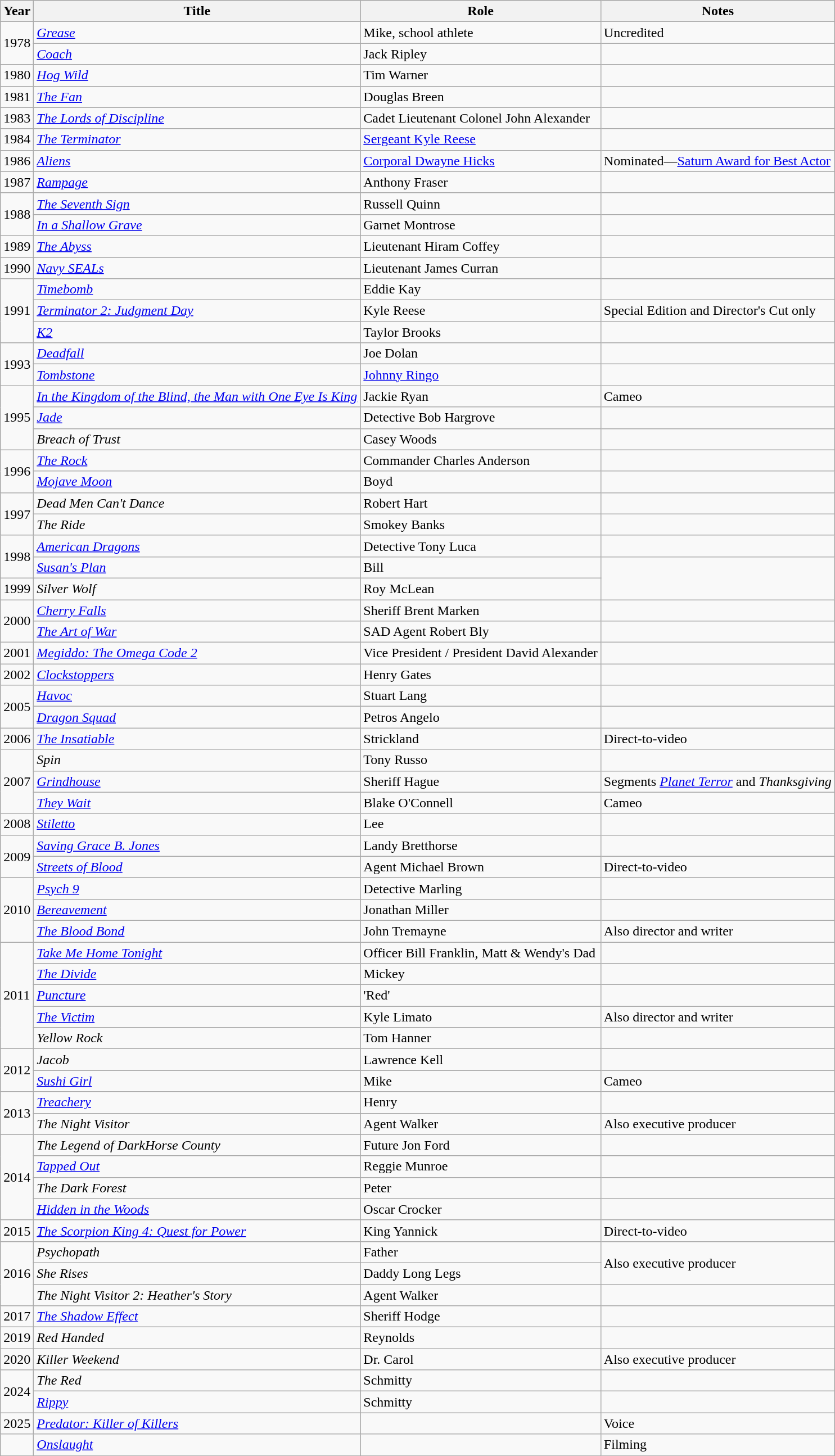<table class="wikitable sortable">
<tr>
<th>Year</th>
<th>Title</th>
<th>Role</th>
<th class="unsortable">Notes</th>
</tr>
<tr>
<td rowspan="2">1978</td>
<td><em><a href='#'>Grease</a></em></td>
<td>Mike, school athlete</td>
<td>Uncredited</td>
</tr>
<tr>
<td><em><a href='#'>Coach</a></em></td>
<td>Jack Ripley</td>
<td></td>
</tr>
<tr>
<td>1980</td>
<td><em><a href='#'>Hog Wild</a></em></td>
<td>Tim Warner</td>
<td></td>
</tr>
<tr>
<td>1981</td>
<td><em><a href='#'>The Fan</a></em></td>
<td>Douglas Breen</td>
<td></td>
</tr>
<tr>
<td>1983</td>
<td><em><a href='#'>The Lords of Discipline</a></em></td>
<td>Cadet Lieutenant Colonel John Alexander</td>
<td></td>
</tr>
<tr>
<td>1984</td>
<td><em><a href='#'>The Terminator</a></em></td>
<td><a href='#'>Sergeant Kyle Reese</a></td>
<td></td>
</tr>
<tr>
<td>1986</td>
<td><em><a href='#'>Aliens</a></em></td>
<td><a href='#'>Corporal Dwayne Hicks</a></td>
<td>Nominated—<a href='#'>Saturn Award for Best Actor</a></td>
</tr>
<tr>
<td>1987</td>
<td><em><a href='#'>Rampage</a></em></td>
<td>Anthony Fraser</td>
<td></td>
</tr>
<tr>
<td rowspan="2">1988</td>
<td><em><a href='#'>The Seventh Sign</a></em></td>
<td>Russell Quinn</td>
<td></td>
</tr>
<tr>
<td><em><a href='#'>In a Shallow Grave</a></em></td>
<td>Garnet Montrose</td>
<td></td>
</tr>
<tr>
<td>1989</td>
<td><em><a href='#'>The Abyss</a></em></td>
<td>Lieutenant Hiram Coffey</td>
<td></td>
</tr>
<tr>
<td>1990</td>
<td><em><a href='#'>Navy SEALs</a></em></td>
<td>Lieutenant James Curran</td>
<td></td>
</tr>
<tr>
<td rowspan="3">1991</td>
<td><em><a href='#'>Timebomb</a></em></td>
<td>Eddie Kay</td>
<td></td>
</tr>
<tr>
<td><em><a href='#'>Terminator 2: Judgment Day</a></em></td>
<td>Kyle Reese</td>
<td>Special Edition and Director's Cut only</td>
</tr>
<tr>
<td><em><a href='#'>K2</a></em></td>
<td>Taylor Brooks</td>
<td></td>
</tr>
<tr>
<td rowspan="2">1993</td>
<td><em><a href='#'>Deadfall</a></em></td>
<td>Joe Dolan</td>
<td></td>
</tr>
<tr>
<td><em><a href='#'>Tombstone</a></em></td>
<td><a href='#'>Johnny Ringo</a></td>
<td></td>
</tr>
<tr>
<td rowspan="3">1995</td>
<td><em><a href='#'>In the Kingdom of the Blind, the Man with One Eye Is King</a></em></td>
<td>Jackie Ryan</td>
<td>Cameo</td>
</tr>
<tr>
<td><em><a href='#'>Jade</a></em></td>
<td>Detective Bob Hargrove</td>
<td></td>
</tr>
<tr>
<td><em>Breach of Trust</em></td>
<td>Casey Woods</td>
<td></td>
</tr>
<tr>
<td rowspan="2">1996</td>
<td><em><a href='#'>The Rock</a></em></td>
<td>Commander Charles Anderson</td>
<td></td>
</tr>
<tr>
<td><em><a href='#'>Mojave Moon</a></em></td>
<td>Boyd</td>
<td></td>
</tr>
<tr>
<td rowspan="2">1997</td>
<td><em>Dead Men Can't Dance</em></td>
<td>Robert Hart</td>
<td></td>
</tr>
<tr>
<td><em>The Ride</em></td>
<td>Smokey Banks</td>
<td></td>
</tr>
<tr>
<td rowspan="2">1998</td>
<td><em><a href='#'>American Dragons</a></em></td>
<td>Detective Tony Luca</td>
<td></td>
</tr>
<tr>
<td><em><a href='#'>Susan's Plan</a></em></td>
<td>Bill</td>
</tr>
<tr>
<td>1999</td>
<td><em>Silver Wolf</em></td>
<td>Roy McLean</td>
</tr>
<tr>
<td rowspan="2">2000</td>
<td><em><a href='#'>Cherry Falls</a></em></td>
<td>Sheriff Brent Marken</td>
<td></td>
</tr>
<tr>
<td><em><a href='#'>The Art of War</a></em></td>
<td>SAD Agent Robert Bly</td>
<td></td>
</tr>
<tr>
<td>2001</td>
<td><em><a href='#'>Megiddo: The Omega Code 2</a></em></td>
<td>Vice President / President David Alexander</td>
<td></td>
</tr>
<tr>
<td>2002</td>
<td><em><a href='#'>Clockstoppers</a></em></td>
<td>Henry Gates</td>
<td></td>
</tr>
<tr>
<td rowspan="2">2005</td>
<td><em><a href='#'>Havoc</a></em></td>
<td>Stuart Lang</td>
<td></td>
</tr>
<tr>
<td><em><a href='#'>Dragon Squad</a></em></td>
<td>Petros Angelo</td>
<td></td>
</tr>
<tr>
<td>2006</td>
<td><em><a href='#'>The Insatiable</a></em></td>
<td>Strickland</td>
<td>Direct-to-video</td>
</tr>
<tr>
<td rowspan="3">2007</td>
<td><em>Spin</em></td>
<td>Tony Russo</td>
<td></td>
</tr>
<tr>
<td><em><a href='#'>Grindhouse</a></em></td>
<td>Sheriff Hague</td>
<td>Segments <em><a href='#'>Planet Terror</a></em> and <em>Thanksgiving</em></td>
</tr>
<tr>
<td><em><a href='#'>They Wait</a></em></td>
<td>Blake O'Connell</td>
<td>Cameo</td>
</tr>
<tr>
<td>2008</td>
<td><em><a href='#'>Stiletto</a></em></td>
<td>Lee</td>
<td></td>
</tr>
<tr>
<td rowspan="2">2009</td>
<td><em><a href='#'>Saving Grace B. Jones</a></em></td>
<td>Landy Bretthorse</td>
<td></td>
</tr>
<tr>
<td><em><a href='#'>Streets of Blood</a></em></td>
<td>Agent Michael Brown</td>
<td>Direct-to-video</td>
</tr>
<tr>
<td rowspan="3">2010</td>
<td><em><a href='#'>Psych 9</a></em></td>
<td>Detective Marling</td>
<td></td>
</tr>
<tr>
<td><em><a href='#'>Bereavement</a></em></td>
<td>Jonathan Miller</td>
<td></td>
</tr>
<tr>
<td><em><a href='#'>The Blood Bond</a></em></td>
<td>John Tremayne</td>
<td>Also director and writer</td>
</tr>
<tr>
<td rowspan="5">2011</td>
<td><em><a href='#'>Take Me Home Tonight</a></em></td>
<td>Officer Bill Franklin, Matt & Wendy's Dad</td>
<td></td>
</tr>
<tr>
<td><em><a href='#'>The Divide</a></em></td>
<td>Mickey</td>
<td></td>
</tr>
<tr>
<td><em><a href='#'>Puncture</a></em></td>
<td>'Red'</td>
<td></td>
</tr>
<tr>
<td><em><a href='#'>The Victim</a></em></td>
<td>Kyle Limato</td>
<td>Also director and writer</td>
</tr>
<tr>
<td><em>Yellow Rock</em></td>
<td>Tom Hanner</td>
<td></td>
</tr>
<tr>
<td rowspan="2">2012</td>
<td><em>Jacob</em></td>
<td>Lawrence Kell</td>
<td></td>
</tr>
<tr>
<td><em><a href='#'>Sushi Girl</a></em></td>
<td>Mike</td>
<td>Cameo</td>
</tr>
<tr>
<td rowspan="2">2013</td>
<td><em><a href='#'>Treachery</a></em></td>
<td>Henry</td>
<td></td>
</tr>
<tr>
<td><em>The Night Visitor</em></td>
<td>Agent Walker</td>
<td>Also executive producer</td>
</tr>
<tr>
<td rowspan="4">2014</td>
<td><em>The Legend of DarkHorse County</em></td>
<td>Future Jon Ford</td>
<td></td>
</tr>
<tr>
<td><em><a href='#'>Tapped Out</a></em></td>
<td>Reggie Munroe</td>
<td></td>
</tr>
<tr>
<td><em>The Dark Forest</em></td>
<td>Peter</td>
<td></td>
</tr>
<tr>
<td><em><a href='#'>Hidden in the Woods</a></em></td>
<td>Oscar Crocker</td>
<td></td>
</tr>
<tr>
<td>2015</td>
<td><em><a href='#'>The Scorpion King 4: Quest for Power</a></em></td>
<td>King Yannick</td>
<td>Direct-to-video</td>
</tr>
<tr>
<td rowspan="3">2016</td>
<td><em>Psychopath</em></td>
<td>Father</td>
<td rowspan="2">Also executive producer</td>
</tr>
<tr>
<td><em>She Rises</em></td>
<td>Daddy Long Legs</td>
</tr>
<tr>
<td><em>The Night Visitor 2: Heather's Story</em></td>
<td>Agent Walker</td>
<td></td>
</tr>
<tr>
<td>2017</td>
<td><em><a href='#'>The Shadow Effect</a></em></td>
<td>Sheriff Hodge</td>
<td></td>
</tr>
<tr>
<td>2019</td>
<td><em>Red Handed</em></td>
<td>Reynolds</td>
<td></td>
</tr>
<tr>
<td>2020</td>
<td><em>Killer Weekend</em></td>
<td>Dr. Carol</td>
<td>Also executive producer</td>
</tr>
<tr>
<td rowspan="2">2024</td>
<td><em>The Red</em></td>
<td>Schmitty</td>
<td></td>
</tr>
<tr>
<td><em><a href='#'>Rippy</a></em></td>
<td>Schmitty</td>
<td></td>
</tr>
<tr>
<td>2025</td>
<td><em><a href='#'>Predator: Killer of Killers</a></em></td>
<td></td>
<td>Voice</td>
</tr>
<tr>
<td></td>
<td><em><a href='#'>Onslaught</a></em></td>
<td></td>
<td>Filming</td>
</tr>
</table>
